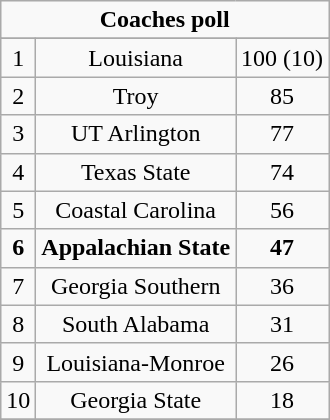<table class="wikitable">
<tr align="center">
<td align="center" Colspan="3"><strong>Coaches poll</strong></td>
</tr>
<tr align="center">
</tr>
<tr align="center">
<td>1</td>
<td>Louisiana</td>
<td>100 (10)</td>
</tr>
<tr align="center">
<td>2</td>
<td>Troy</td>
<td>85</td>
</tr>
<tr align="center">
<td>3</td>
<td>UT Arlington</td>
<td>77</td>
</tr>
<tr align="center">
<td>4</td>
<td>Texas State</td>
<td>74</td>
</tr>
<tr align="center">
<td>5</td>
<td>Coastal Carolina</td>
<td>56</td>
</tr>
<tr align="center">
<td><strong>6</strong></td>
<td><strong>Appalachian State</strong></td>
<td><strong>47</strong></td>
</tr>
<tr align="center">
<td>7</td>
<td>Georgia Southern</td>
<td>36</td>
</tr>
<tr align="center">
<td>8</td>
<td>South Alabama</td>
<td>31</td>
</tr>
<tr align="center">
<td>9</td>
<td>Louisiana-Monroe</td>
<td>26</td>
</tr>
<tr align="center">
<td>10</td>
<td>Georgia State</td>
<td>18</td>
</tr>
<tr align="center">
</tr>
</table>
